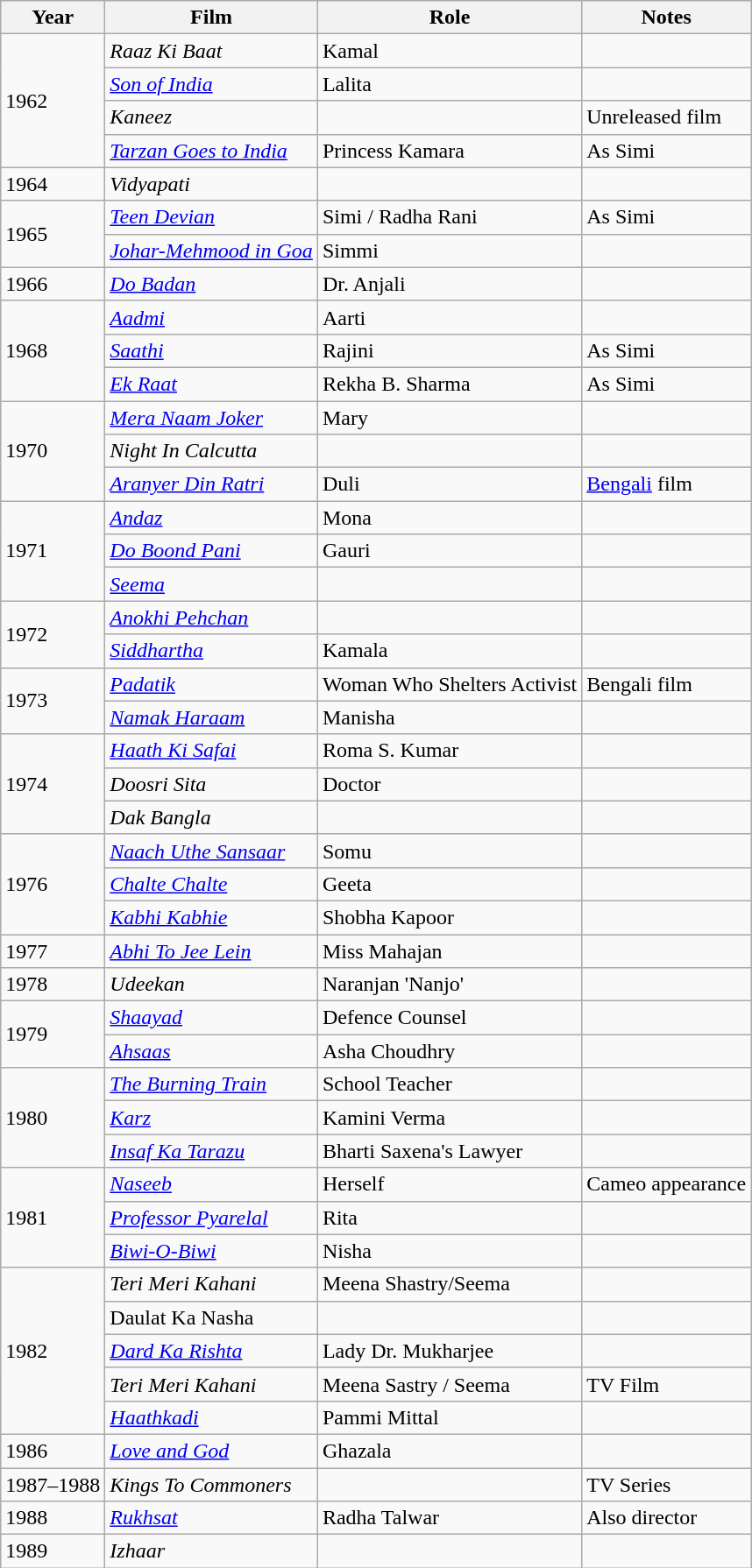<table class="wikitable sortable">
<tr>
<th>Year</th>
<th>Film</th>
<th>Role</th>
<th class="unsortable">Notes</th>
</tr>
<tr>
<td rowspan="4">1962</td>
<td><em>Raaz Ki Baat</em></td>
<td>Kamal</td>
<td></td>
</tr>
<tr>
<td><em><a href='#'>Son of India</a></em></td>
<td>Lalita</td>
<td></td>
</tr>
<tr>
<td><em>Kaneez</em></td>
<td></td>
<td>Unreleased film</td>
</tr>
<tr>
<td><em><a href='#'>Tarzan Goes to India</a></em></td>
<td>Princess Kamara</td>
<td>As Simi</td>
</tr>
<tr>
<td>1964</td>
<td><em>Vidyapati</em></td>
<td></td>
<td></td>
</tr>
<tr>
<td rowspan="2">1965</td>
<td><em><a href='#'>Teen Devian</a></em></td>
<td>Simi / Radha Rani</td>
<td>As Simi</td>
</tr>
<tr>
<td><em><a href='#'>Johar-Mehmood in Goa</a></em></td>
<td>Simmi</td>
<td></td>
</tr>
<tr>
<td>1966</td>
<td><em><a href='#'>Do Badan</a></em></td>
<td>Dr. Anjali</td>
<td></td>
</tr>
<tr>
<td rowspan="3">1968</td>
<td><em><a href='#'>Aadmi</a></em></td>
<td>Aarti</td>
<td></td>
</tr>
<tr>
<td><em><a href='#'>Saathi</a></em></td>
<td>Rajini</td>
<td>As Simi</td>
</tr>
<tr>
<td><em><a href='#'>Ek Raat</a></em></td>
<td>Rekha B. Sharma</td>
<td>As Simi</td>
</tr>
<tr>
<td rowspan="3">1970</td>
<td><em><a href='#'>Mera Naam Joker</a></em></td>
<td>Mary</td>
<td></td>
</tr>
<tr>
<td><em>Night In Calcutta</em></td>
<td></td>
<td></td>
</tr>
<tr>
<td><em><a href='#'>Aranyer Din Ratri</a></em></td>
<td>Duli</td>
<td><a href='#'>Bengali</a> film</td>
</tr>
<tr>
<td rowspan="3">1971</td>
<td><em><a href='#'>Andaz</a></em></td>
<td>Mona</td>
<td></td>
</tr>
<tr>
<td><em><a href='#'>Do Boond Pani</a></em></td>
<td>Gauri</td>
<td></td>
</tr>
<tr>
<td><a href='#'><em>Seema</em></a></td>
<td></td>
<td></td>
</tr>
<tr>
<td rowspan="2">1972</td>
<td><em><a href='#'>Anokhi Pehchan</a></em></td>
<td></td>
<td></td>
</tr>
<tr>
<td><a href='#'><em>Siddhartha</em></a></td>
<td>Kamala</td>
<td></td>
</tr>
<tr>
<td rowspan="2">1973</td>
<td><a href='#'><em>Padatik</em></a></td>
<td>Woman Who Shelters Activist</td>
<td>Bengali film</td>
</tr>
<tr>
<td><em><a href='#'>Namak Haraam</a></em></td>
<td>Manisha</td>
<td></td>
</tr>
<tr>
<td rowspan=3>1974</td>
<td><em><a href='#'>Haath Ki Safai</a></em></td>
<td>Roma S. Kumar</td>
<td></td>
</tr>
<tr>
<td><em>Doosri Sita</em></td>
<td>Doctor</td>
<td></td>
</tr>
<tr>
<td><em>Dak Bangla</em></td>
<td></td>
<td></td>
</tr>
<tr>
<td rowspan="3">1976</td>
<td><em><a href='#'>Naach Uthe Sansaar</a></em></td>
<td>Somu</td>
<td></td>
</tr>
<tr>
<td><a href='#'><em>Chalte Chalte</em></a></td>
<td>Geeta</td>
<td></td>
</tr>
<tr>
<td><a href='#'><em>Kabhi Kabhie</em></a></td>
<td>Shobha Kapoor</td>
<td></td>
</tr>
<tr>
<td>1977</td>
<td><em><a href='#'>Abhi To Jee Lein</a></em></td>
<td>Miss Mahajan</td>
<td></td>
</tr>
<tr>
<td>1978</td>
<td><em>Udeekan</em></td>
<td>Naranjan 'Nanjo'</td>
<td></td>
</tr>
<tr>
<td rowspan=2>1979</td>
<td><em><a href='#'>Shaayad</a></em></td>
<td>Defence Counsel</td>
<td></td>
</tr>
<tr>
<td><em><a href='#'>Ahsaas</a></em></td>
<td>Asha Choudhry</td>
<td></td>
</tr>
<tr>
<td rowspan="3">1980</td>
<td><em><a href='#'>The Burning Train</a></em></td>
<td>School Teacher</td>
<td></td>
</tr>
<tr>
<td><a href='#'><em>Karz</em></a></td>
<td>Kamini Verma</td>
<td></td>
</tr>
<tr>
<td><em><a href='#'>Insaf Ka Tarazu</a></em></td>
<td>Bharti Saxena's Lawyer</td>
<td></td>
</tr>
<tr>
<td rowspan="3">1981</td>
<td><a href='#'><em>Naseeb</em></a></td>
<td>Herself</td>
<td>Cameo appearance</td>
</tr>
<tr>
<td><em><a href='#'>Professor Pyarelal</a></em></td>
<td>Rita</td>
<td></td>
</tr>
<tr>
<td><em><a href='#'>Biwi-O-Biwi</a></em></td>
<td>Nisha</td>
<td></td>
</tr>
<tr>
<td rowspan="5">1982</td>
<td><em>Teri Meri Kahani</em></td>
<td>Meena Shastry/Seema</td>
<td></td>
</tr>
<tr>
<td>Daulat Ka Nasha</td>
<td></td>
<td></td>
</tr>
<tr>
<td><a href='#'><em>Dard Ka Rishta</em></a></td>
<td>Lady Dr. Mukharjee</td>
<td></td>
</tr>
<tr>
<td><em>Teri Meri Kahani</em></td>
<td>Meena Sastry / Seema</td>
<td>TV Film</td>
</tr>
<tr>
<td><a href='#'><em>Haathkadi</em></a></td>
<td>Pammi Mittal</td>
<td></td>
</tr>
<tr>
<td>1986</td>
<td><em><a href='#'>Love and God</a></em></td>
<td>Ghazala</td>
<td></td>
</tr>
<tr>
<td>1987–1988</td>
<td><em>Kings To Commoners</em></td>
<td></td>
<td>TV Series</td>
</tr>
<tr>
<td>1988</td>
<td><em><a href='#'>Rukhsat</a></em></td>
<td>Radha Talwar</td>
<td>Also director</td>
</tr>
<tr>
<td>1989</td>
<td><em>Izhaar</em></td>
<td></td>
<td></td>
</tr>
</table>
